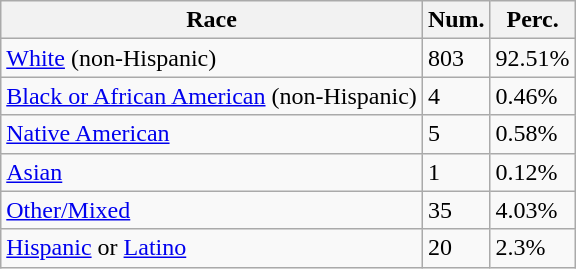<table class="wikitable">
<tr>
<th>Race</th>
<th>Num.</th>
<th>Perc.</th>
</tr>
<tr>
<td><a href='#'>White</a> (non-Hispanic)</td>
<td>803</td>
<td>92.51%</td>
</tr>
<tr>
<td><a href='#'>Black or African American</a> (non-Hispanic)</td>
<td>4</td>
<td>0.46%</td>
</tr>
<tr>
<td><a href='#'>Native American</a></td>
<td>5</td>
<td>0.58%</td>
</tr>
<tr>
<td><a href='#'>Asian</a></td>
<td>1</td>
<td>0.12%</td>
</tr>
<tr>
<td><a href='#'>Other/Mixed</a></td>
<td>35</td>
<td>4.03%</td>
</tr>
<tr>
<td><a href='#'>Hispanic</a> or <a href='#'>Latino</a></td>
<td>20</td>
<td>2.3%</td>
</tr>
</table>
